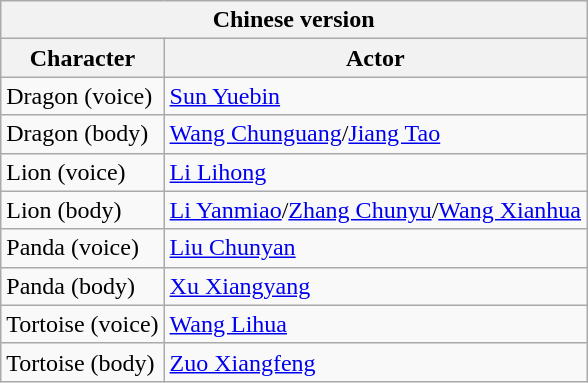<table class="wikitable">
<tr>
<th colspan="2">Chinese version</th>
</tr>
<tr>
<th>Character</th>
<th>Actor</th>
</tr>
<tr>
<td>Dragon (voice)</td>
<td><a href='#'>Sun Yuebin</a></td>
</tr>
<tr>
<td>Dragon (body)</td>
<td><a href='#'>Wang Chunguang</a>/<a href='#'>Jiang Tao</a></td>
</tr>
<tr>
<td>Lion (voice)</td>
<td><a href='#'>Li Lihong</a></td>
</tr>
<tr>
<td>Lion (body)</td>
<td><a href='#'>Li Yanmiao</a>/<a href='#'>Zhang Chunyu</a>/<a href='#'>Wang Xianhua</a></td>
</tr>
<tr>
<td>Panda (voice)</td>
<td><a href='#'>Liu Chunyan</a></td>
</tr>
<tr>
<td>Panda (body)</td>
<td><a href='#'>Xu Xiangyang</a></td>
</tr>
<tr>
<td>Tortoise (voice)</td>
<td><a href='#'>Wang Lihua</a></td>
</tr>
<tr>
<td>Tortoise (body)</td>
<td><a href='#'>Zuo Xiangfeng</a></td>
</tr>
</table>
